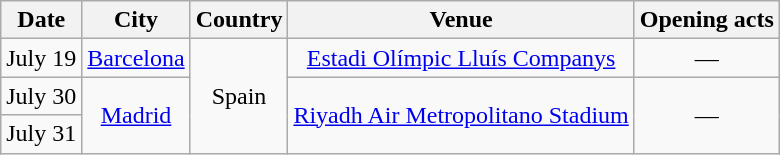<table class="wikitable plainrowheaders" style="text-align:center;">
<tr>
<th>Date</th>
<th>City</th>
<th>Country</th>
<th>Venue</th>
<th>Opening acts</th>
</tr>
<tr>
<td>July 19</td>
<td><a href='#'>Barcelona</a></td>
<td rowspan="3">Spain</td>
<td><a href='#'>Estadi Olímpic Lluís Companys</a></td>
<td>—</td>
</tr>
<tr>
<td>July 30</td>
<td rowspan="2"><a href='#'>Madrid</a></td>
<td rowspan="2"><a href='#'>Riyadh Air Metropolitano Stadium</a></td>
<td rowspan="2">—</td>
</tr>
<tr>
<td>July 31</td>
</tr>
</table>
